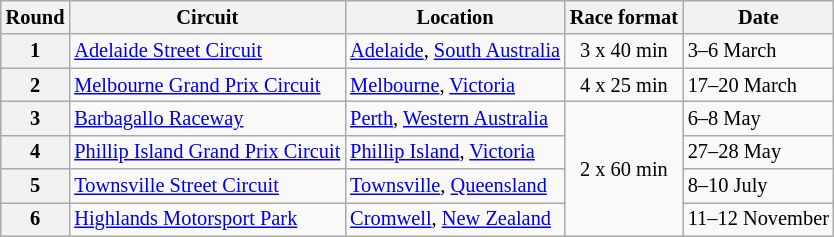<table class="wikitable" style="font-size: 85%">
<tr>
<th>Round</th>
<th>Circuit</th>
<th>Location</th>
<th>Race format</th>
<th>Date</th>
</tr>
<tr>
<th>1</th>
<td><a href='#'>Adelaide Street Circuit</a></td>
<td><a href='#'>Adelaide</a>, <a href='#'>South Australia</a></td>
<td align=center>3 x 40 min</td>
<td>3–6 March</td>
</tr>
<tr>
<th>2</th>
<td><a href='#'>Melbourne Grand Prix Circuit</a></td>
<td><a href='#'>Melbourne</a>, <a href='#'>Victoria</a></td>
<td align=center>4 x 25 min</td>
<td>17–20 March</td>
</tr>
<tr>
<th>3</th>
<td><a href='#'>Barbagallo Raceway</a></td>
<td><a href='#'>Perth</a>, <a href='#'>Western Australia</a></td>
<td rowspan=4 align=center>2 x 60 min</td>
<td>6–8 May</td>
</tr>
<tr>
<th>4</th>
<td><a href='#'>Phillip Island Grand Prix Circuit</a></td>
<td><a href='#'>Phillip Island</a>, <a href='#'>Victoria</a></td>
<td>27–28 May</td>
</tr>
<tr>
<th>5</th>
<td><a href='#'>Townsville Street Circuit</a></td>
<td><a href='#'>Townsville</a>, <a href='#'>Queensland</a></td>
<td>8–10 July</td>
</tr>
<tr>
<th>6</th>
<td><a href='#'>Highlands Motorsport Park</a></td>
<td><a href='#'>Cromwell</a>, <a href='#'>New Zealand</a></td>
<td>11–12 November</td>
</tr>
</table>
